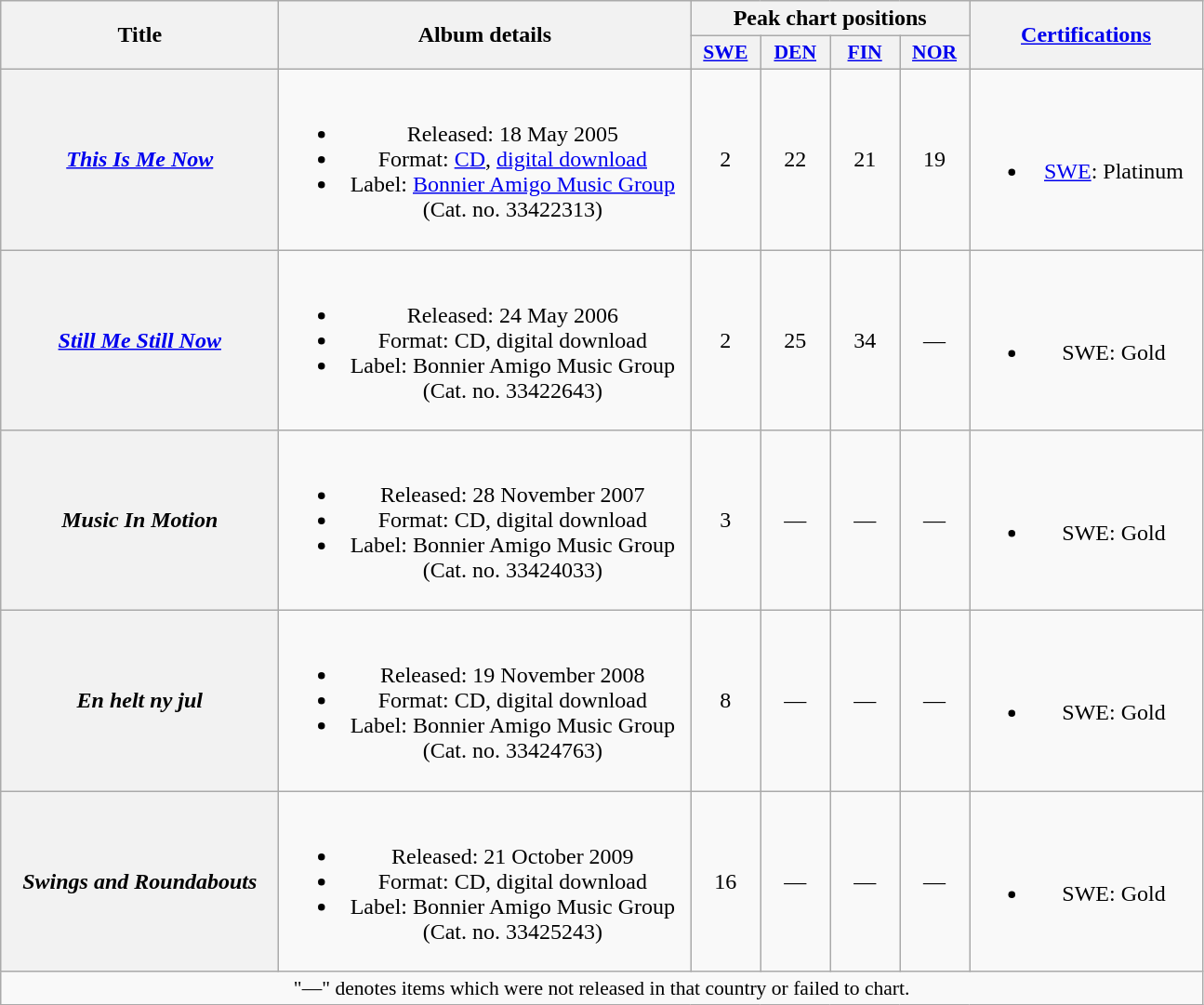<table class="wikitable plainrowheaders" style="text-align:center;">
<tr>
<th scope="col" rowspan="2" style="width:12em;">Title</th>
<th scope="col" rowspan="2" style="width:18em;">Album details</th>
<th scope="col" colspan="4">Peak chart positions</th>
<th scope="col" rowspan="2" style="width:10em;"><a href='#'>Certifications</a></th>
</tr>
<tr>
<th scope="col" style="width:3em;font-size:90%;"><a href='#'>SWE</a><br></th>
<th scope="col" style="width:3em;font-size:90%;"><a href='#'>DEN</a><br></th>
<th scope="col" style="width:3em;font-size:90%;"><a href='#'>FIN</a><br></th>
<th scope="col" style="width:3em;font-size:90%;"><a href='#'>NOR</a><br></th>
</tr>
<tr>
<th scope="row"><em><a href='#'>This Is Me Now</a></em></th>
<td><br><ul><li>Released: 18 May 2005</li><li>Format: <a href='#'>CD</a>, <a href='#'>digital download</a></li><li>Label: <a href='#'>Bonnier Amigo Music Group</a><br>(Cat. no. 33422313)</li></ul></td>
<td>2</td>
<td>22</td>
<td>21</td>
<td>19</td>
<td><br><ul><li><a href='#'>SWE</a>: Platinum</li></ul></td>
</tr>
<tr>
<th scope="row"><em><a href='#'>Still Me Still Now</a></em></th>
<td><br><ul><li>Released: 24 May 2006</li><li>Format: CD, digital download</li><li>Label: Bonnier Amigo Music Group<br>(Cat. no. 33422643)</li></ul></td>
<td>2</td>
<td>25</td>
<td>34</td>
<td>—</td>
<td><br><ul><li>SWE: Gold</li></ul></td>
</tr>
<tr>
<th scope="row"><em>Music In Motion</em></th>
<td><br><ul><li>Released: 28 November 2007</li><li>Format: CD, digital download</li><li>Label: Bonnier Amigo Music Group<br>(Cat. no. 33424033)</li></ul></td>
<td>3</td>
<td>—</td>
<td>—</td>
<td>—</td>
<td><br><ul><li>SWE: Gold</li></ul></td>
</tr>
<tr>
<th scope="row"><em>En helt ny jul</em></th>
<td><br><ul><li>Released: 19 November 2008</li><li>Format: CD, digital download</li><li>Label: Bonnier Amigo Music Group<br>(Cat. no. 33424763)</li></ul></td>
<td>8</td>
<td>—</td>
<td>—</td>
<td>—</td>
<td><br><ul><li>SWE: Gold</li></ul></td>
</tr>
<tr>
<th scope="row"><em>Swings and Roundabouts</em></th>
<td><br><ul><li>Released: 21 October 2009</li><li>Format: CD, digital download</li><li>Label: Bonnier Amigo Music Group<br>(Cat. no. 33425243)</li></ul></td>
<td>16</td>
<td>—</td>
<td>—</td>
<td>—</td>
<td><br><ul><li>SWE: Gold</li></ul></td>
</tr>
<tr>
<td colspan="14"  style="text-align:center; font-size:90%;">"—" denotes items which were not released in that country or failed to chart.</td>
</tr>
</table>
